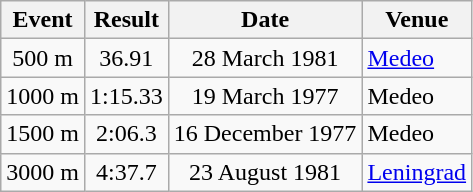<table class="wikitable" style="text-align:center">
<tr>
<th>Event</th>
<th>Result</th>
<th>Date</th>
<th>Venue</th>
</tr>
<tr>
<td>500 m</td>
<td>36.91</td>
<td>28 March 1981</td>
<td align="left"><a href='#'>Medeo</a></td>
</tr>
<tr>
<td>1000 m</td>
<td>1:15.33</td>
<td>19 March 1977</td>
<td align="left">Medeo</td>
</tr>
<tr>
<td>1500 m</td>
<td>2:06.3</td>
<td>16 December 1977</td>
<td align="left">Medeo</td>
</tr>
<tr>
<td>3000 m</td>
<td>4:37.7</td>
<td>23 August 1981</td>
<td align="left"><a href='#'>Leningrad</a></td>
</tr>
</table>
